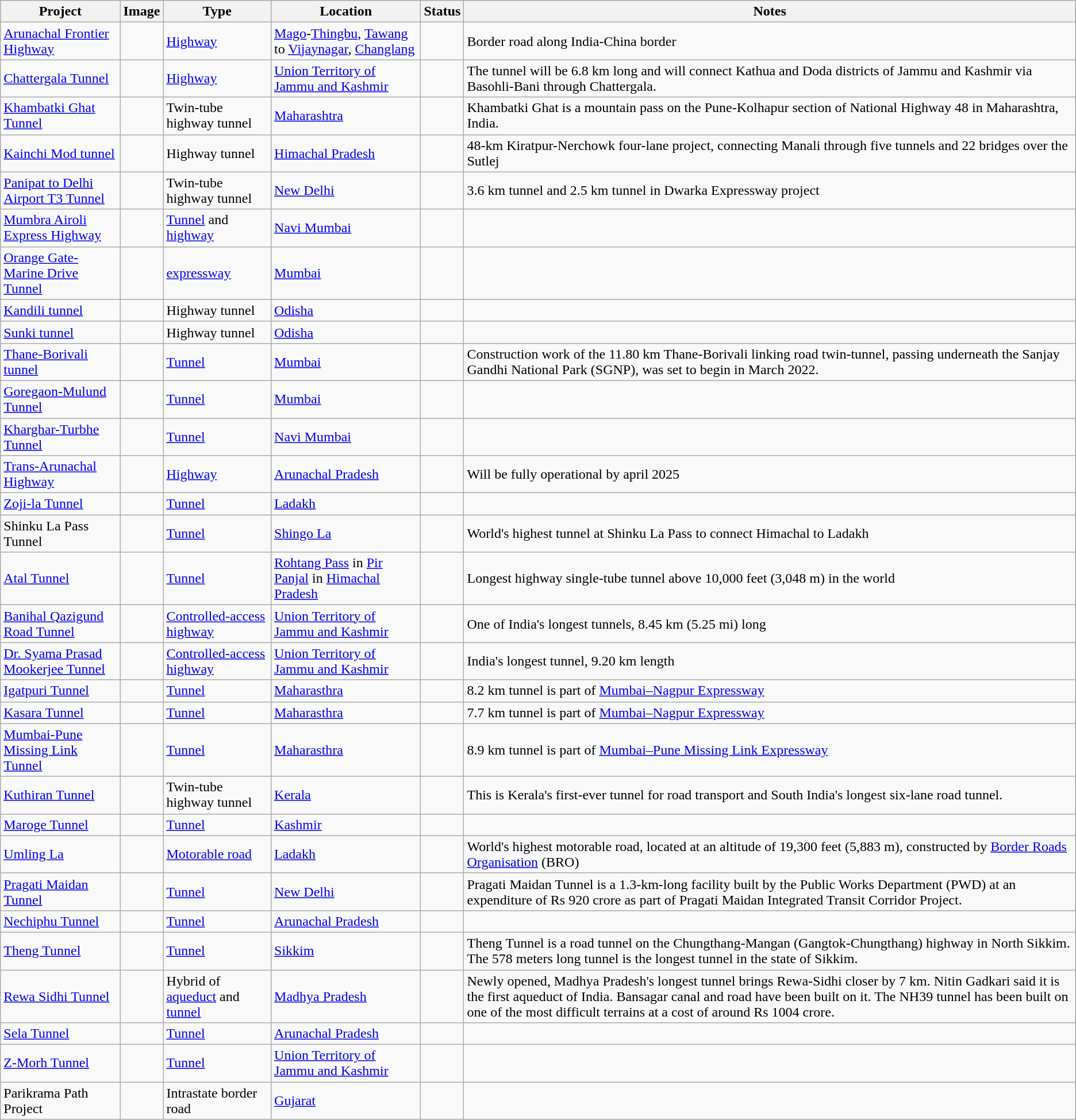<table class="wikitable sortable">
<tr>
<th>Project</th>
<th>Image</th>
<th>Type</th>
<th>Location</th>
<th>Status</th>
<th>Notes</th>
</tr>
<tr>
<td><a href='#'>Arunachal Frontier Highway</a></td>
<td></td>
<td><a href='#'>Highway</a></td>
<td><a href='#'>Mago</a>-<a href='#'>Thingbu</a>, <a href='#'>Tawang</a> to <a href='#'>Vijaynagar</a>, <a href='#'>Changlang</a></td>
<td></td>
<td>Border road along India-China border</td>
</tr>
<tr>
<td><a href='#'>Chattergala Tunnel</a></td>
<td></td>
<td><a href='#'>Highway</a></td>
<td><a href='#'>Union Territory of Jammu and Kashmir</a></td>
<td></td>
<td>The tunnel will be 6.8 km long and will connect Kathua and Doda districts of Jammu and Kashmir via Basohli-Bani through Chattergala.</td>
</tr>
<tr>
<td><a href='#'>Khambatki Ghat Tunnel</a></td>
<td></td>
<td>Twin-tube highway tunnel</td>
<td><a href='#'>Maharashtra</a></td>
<td></td>
<td>Khambatki Ghat is a mountain pass on the Pune-Kolhapur section of National Highway 48 in Maharashtra, India.</td>
</tr>
<tr>
<td><a href='#'>Kainchi Mod tunnel</a></td>
<td></td>
<td>Highway tunnel</td>
<td><a href='#'>Himachal Pradesh</a></td>
<td></td>
<td>48-km Kiratpur-Nerchowk four-lane project, connecting Manali through five tunnels and 22 bridges over the Sutlej</td>
</tr>
<tr>
<td><a href='#'>Panipat to Delhi Airport T3 Tunnel</a></td>
<td></td>
<td>Twin-tube highway tunnel</td>
<td><a href='#'>New Delhi</a></td>
<td></td>
<td>3.6 km tunnel and 2.5 km tunnel in Dwarka Expressway project</td>
</tr>
<tr>
<td><a href='#'>Mumbra Airoli Express Highway</a></td>
<td></td>
<td><a href='#'>Tunnel</a> and <a href='#'>highway</a></td>
<td><a href='#'>Navi Mumbai</a></td>
<td></td>
<td></td>
</tr>
<tr>
<td><a href='#'>Orange Gate-Marine Drive Tunnel</a></td>
<td></td>
<td><a href='#'>expressway</a></td>
<td><a href='#'>Mumbai</a></td>
<td></td>
<td></td>
</tr>
<tr>
<td><a href='#'>Kandili tunnel</a></td>
<td></td>
<td>Highway tunnel</td>
<td><a href='#'>Odisha</a></td>
<td></td>
<td></td>
</tr>
<tr>
<td><a href='#'>Sunki tunnel</a></td>
<td></td>
<td>Highway tunnel</td>
<td><a href='#'>Odisha</a></td>
<td></td>
<td></td>
</tr>
<tr>
<td><a href='#'>Thane-Borivali tunnel</a></td>
<td></td>
<td><a href='#'>Tunnel</a></td>
<td><a href='#'>Mumbai</a></td>
<td></td>
<td>Construction work of the 11.80 km Thane-Borivali linking road twin-tunnel, passing underneath the Sanjay Gandhi National Park (SGNP), was set to begin in March 2022.</td>
</tr>
<tr>
<td><a href='#'>Goregaon-Mulund Tunnel</a></td>
<td></td>
<td><a href='#'>Tunnel</a></td>
<td><a href='#'>Mumbai</a></td>
<td></td>
<td></td>
</tr>
<tr>
<td><a href='#'>Kharghar-Turbhe Tunnel</a></td>
<td></td>
<td><a href='#'>Tunnel</a></td>
<td><a href='#'>Navi Mumbai</a></td>
<td></td>
<td></td>
</tr>
<tr>
<td><a href='#'>Trans-Arunachal Highway</a></td>
<td></td>
<td><a href='#'>Highway</a></td>
<td><a href='#'>Arunachal Pradesh</a></td>
<td></td>
<td>Will be fully operational by april 2025</td>
</tr>
<tr>
<td><a href='#'>Zoji-la Tunnel</a></td>
<td></td>
<td><a href='#'>Tunnel</a></td>
<td><a href='#'>Ladakh</a></td>
<td></td>
<td></td>
</tr>
<tr>
<td>Shinku La Pass Tunnel</td>
<td></td>
<td><a href='#'>Tunnel</a></td>
<td><a href='#'>Shingo La</a></td>
<td></td>
<td>World's highest tunnel at Shinku La Pass to connect Himachal to Ladakh</td>
</tr>
<tr>
<td><a href='#'>Atal Tunnel</a></td>
<td></td>
<td><a href='#'>Tunnel</a></td>
<td><a href='#'>Rohtang Pass</a> in <a href='#'>Pir Panjal</a> in <a href='#'>Himachal Pradesh</a></td>
<td></td>
<td>Longest highway single-tube tunnel above 10,000 feet (3,048 m) in the world</td>
</tr>
<tr>
<td><a href='#'>Banihal Qazigund Road Tunnel</a></td>
<td></td>
<td><a href='#'>Controlled-access highway</a></td>
<td><a href='#'>Union Territory of Jammu and Kashmir</a></td>
<td></td>
<td>One of India's longest tunnels, 8.45 km (5.25 mi) long</td>
</tr>
<tr>
<td><a href='#'>Dr. Syama Prasad Mookerjee Tunnel</a></td>
<td></td>
<td><a href='#'>Controlled-access highway</a></td>
<td><a href='#'>Union Territory of Jammu and Kashmir</a></td>
<td></td>
<td>India's longest tunnel, 9.20 km length</td>
</tr>
<tr>
<td><a href='#'>Igatpuri Tunnel</a></td>
<td></td>
<td><a href='#'>Tunnel</a></td>
<td><a href='#'>Maharasthra</a></td>
<td></td>
<td>8.2 km tunnel is part of <a href='#'>Mumbai–Nagpur Expressway</a></td>
</tr>
<tr>
<td><a href='#'>Kasara Tunnel</a></td>
<td></td>
<td><a href='#'>Tunnel</a></td>
<td><a href='#'>Maharasthra</a></td>
<td></td>
<td>7.7 km tunnel is part of <a href='#'>Mumbai–Nagpur Expressway</a></td>
</tr>
<tr>
<td><a href='#'>Mumbai-Pune Missing Link Tunnel</a></td>
<td></td>
<td><a href='#'>Tunnel</a></td>
<td><a href='#'>Maharasthra</a></td>
<td></td>
<td>8.9 km tunnel is part of <a href='#'>Mumbai–Pune Missing Link Expressway</a></td>
</tr>
<tr>
<td><a href='#'>Kuthiran Tunnel</a></td>
<td></td>
<td>Twin-tube highway tunnel</td>
<td><a href='#'>Kerala</a></td>
<td></td>
<td>This is Kerala's first-ever tunnel for road transport and South India's longest six-lane road tunnel.</td>
</tr>
<tr>
<td><a href='#'>Maroge Tunnel</a></td>
<td></td>
<td><a href='#'>Tunnel</a></td>
<td><a href='#'>Kashmir</a></td>
<td></td>
<td></td>
</tr>
<tr>
<td><a href='#'>Umling La</a></td>
<td></td>
<td><a href='#'>Motorable road</a></td>
<td><a href='#'>Ladakh</a></td>
<td></td>
<td>World's highest motorable road, located at an altitude of 19,300 feet (5,883 m), constructed by <a href='#'>Border Roads Organisation</a> (BRO)</td>
</tr>
<tr>
<td><a href='#'>Pragati Maidan Tunnel</a></td>
<td></td>
<td><a href='#'>Tunnel</a></td>
<td><a href='#'>New Delhi</a></td>
<td></td>
<td>Pragati Maidan Tunnel is a 1.3-km-long facility built by the Public Works Department (PWD) at an expenditure of Rs 920 crore as part of Pragati Maidan Integrated Transit Corridor Project.</td>
</tr>
<tr>
<td><a href='#'>Nechiphu Tunnel</a></td>
<td></td>
<td><a href='#'>Tunnel</a></td>
<td><a href='#'>Arunachal Pradesh</a></td>
<td></td>
<td></td>
</tr>
<tr>
<td><a href='#'>Theng Tunnel</a></td>
<td></td>
<td><a href='#'>Tunnel</a></td>
<td><a href='#'>Sikkim</a></td>
<td></td>
<td>Theng Tunnel is a road tunnel on the Chungthang-Mangan (Gangtok-Chungthang) highway in North Sikkim. The 578 meters long tunnel is the longest tunnel in the state of Sikkim.</td>
</tr>
<tr>
<td><a href='#'>Rewa Sidhi Tunnel</a></td>
<td></td>
<td>Hybrid of <a href='#'>aqueduct</a> and <a href='#'>tunnel</a></td>
<td><a href='#'>Madhya Pradesh</a></td>
<td></td>
<td>Newly opened, Madhya Pradesh's longest tunnel brings Rewa-Sidhi closer by 7 km. Nitin Gadkari said it is the first aqueduct of India. Bansagar canal and road have been built on it. The NH39 tunnel has been built on one of the most difficult terrains at a cost of around Rs 1004 crore.</td>
</tr>
<tr>
<td><a href='#'>Sela Tunnel</a></td>
<td></td>
<td><a href='#'>Tunnel</a></td>
<td><a href='#'>Arunachal Pradesh</a></td>
<td></td>
<td></td>
</tr>
<tr>
<td><a href='#'>Z-Morh Tunnel</a></td>
<td></td>
<td><a href='#'>Tunnel</a></td>
<td><a href='#'>Union Territory of Jammu and Kashmir</a></td>
<td></td>
<td></td>
</tr>
<tr>
<td>Parikrama Path Project</td>
<td></td>
<td>Intrastate border road</td>
<td><a href='#'>Gujarat</a></td>
<td></td>
<td></td>
</tr>
</table>
